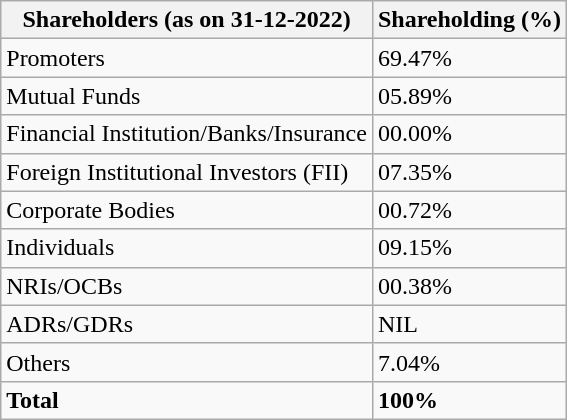<table class="wikitable">
<tr>
<th>Shareholders (as on 31-12-2022)</th>
<th>Shareholding (%)</th>
</tr>
<tr>
<td>Promoters</td>
<td>69.47%</td>
</tr>
<tr>
<td>Mutual Funds</td>
<td>05.89%</td>
</tr>
<tr>
<td>Financial Institution/Banks/Insurance</td>
<td>00.00%</td>
</tr>
<tr>
<td>Foreign Institutional Investors (FII)</td>
<td>07.35%</td>
</tr>
<tr>
<td>Corporate Bodies</td>
<td>00.72%</td>
</tr>
<tr>
<td>Individuals</td>
<td>09.15%</td>
</tr>
<tr>
<td>NRIs/OCBs</td>
<td>00.38%</td>
</tr>
<tr>
<td>ADRs/GDRs</td>
<td>NIL</td>
</tr>
<tr>
<td>Others</td>
<td>7.04%</td>
</tr>
<tr>
<td><strong>Total</strong></td>
<td><strong>100%</strong></td>
</tr>
</table>
